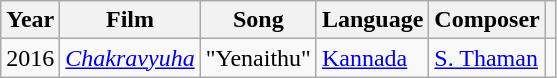<table class="wikitable sortable">
<tr>
<th>Year</th>
<th>Film</th>
<th>Song</th>
<th>Language</th>
<th>Composer</th>
<th scope="col" class="unsortable"></th>
</tr>
<tr>
<td>2016</td>
<td><em><a href='#'>Chakravyuha</a></em></td>
<td>"Yenaithu"</td>
<td><a href='#'>Kannada</a></td>
<td><a href='#'>S. Thaman</a></td>
<td></td>
</tr>
</table>
